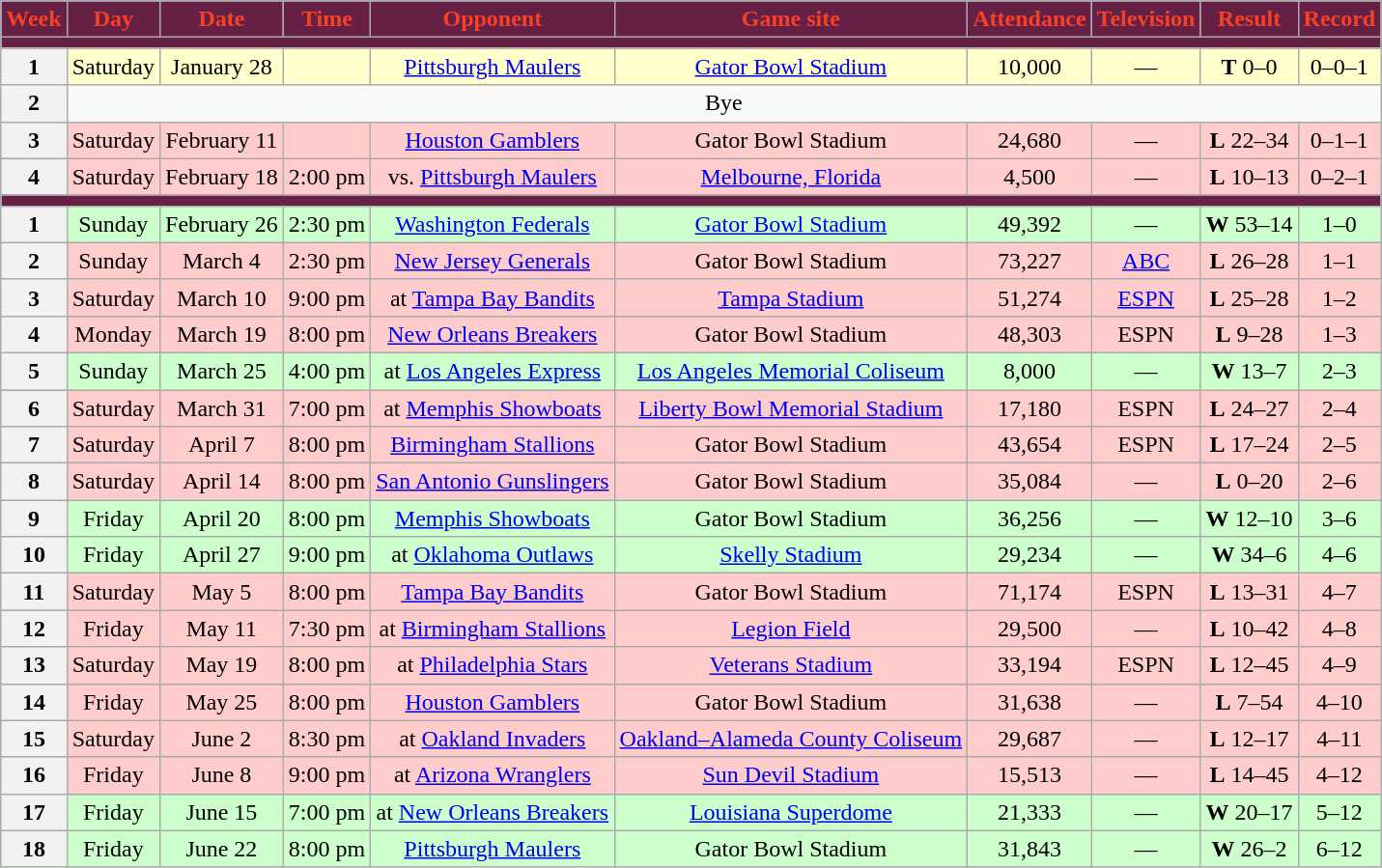<table class="wikitable" style="text-align:center">
<tr>
<th style="background:#662046; color:#F74024;">Week</th>
<th style="background:#662046; color:#F74024;">Day</th>
<th style="background:#662046; color:#F74024;">Date</th>
<th style="background:#662046; color:#F74024;">Time</th>
<th style="background:#662046; color:#F74024;">Opponent</th>
<th style="background:#662046; color:#F74024;">Game site</th>
<th style="background:#662046; color:#F74024;">Attendance</th>
<th style="background:#662046; color:#F74024;">Television</th>
<th style="background:#662046; color:#F74024;">Result</th>
<th style="background:#662046; color:#F74024;">Record</th>
</tr>
<tr style="text-align:center;">
<td colspan="11" style="background:#662046; color:#F74024;"></td>
</tr>
<tr style="background:#ffc">
<th>1</th>
<td>Saturday</td>
<td>January 28</td>
<td></td>
<td><a href='#'>Pittsburgh Maulers</a></td>
<td><a href='#'>Gator Bowl Stadium</a></td>
<td>10,000</td>
<td>—</td>
<td><strong>T</strong> 0–0</td>
<td>0–0–1</td>
</tr>
<tr style="text-align:center;">
<th>2</th>
<td colspan="9">Bye</td>
</tr>
<tr style="background:#fcc">
<th>3</th>
<td>Saturday</td>
<td>February 11</td>
<td></td>
<td><a href='#'>Houston Gamblers</a></td>
<td>Gator Bowl Stadium</td>
<td>24,680</td>
<td>—</td>
<td><strong>L</strong> 22–34</td>
<td>0–1–1</td>
</tr>
<tr style="background:#fcc">
<th>4</th>
<td>Saturday</td>
<td>February 18</td>
<td>2:00 pm</td>
<td>vs. <a href='#'>Pittsburgh Maulers</a></td>
<td><a href='#'>Melbourne, Florida</a></td>
<td>4,500</td>
<td>—</td>
<td><strong>L</strong> 10–13</td>
<td>0–2–1</td>
</tr>
<tr style="text-align:center;">
<td colspan="11" style="background:#662046; color:#F74024;"></td>
</tr>
<tr style="background:#cfc">
<th>1</th>
<td>Sunday</td>
<td>February 26</td>
<td>2:30 pm</td>
<td><a href='#'>Washington Federals</a></td>
<td><a href='#'>Gator Bowl Stadium</a></td>
<td>49,392</td>
<td>—</td>
<td><strong>W</strong> 53–14</td>
<td>1–0</td>
</tr>
<tr style="background:#fcc">
<th>2</th>
<td>Sunday</td>
<td>March 4</td>
<td>2:30 pm</td>
<td><a href='#'>New Jersey Generals</a></td>
<td>Gator Bowl Stadium</td>
<td>73,227</td>
<td><a href='#'>ABC</a></td>
<td><strong>L</strong> 26–28</td>
<td>1–1</td>
</tr>
<tr style="background:#fcc">
<th>3</th>
<td>Saturday</td>
<td>March 10</td>
<td>9:00 pm</td>
<td>at <a href='#'>Tampa Bay Bandits</a></td>
<td><a href='#'>Tampa Stadium</a></td>
<td>51,274</td>
<td><a href='#'>ESPN</a></td>
<td><strong>L</strong> 25–28</td>
<td>1–2</td>
</tr>
<tr style="background:#fcc">
<th>4</th>
<td>Monday</td>
<td>March 19</td>
<td>8:00 pm</td>
<td><a href='#'>New Orleans Breakers</a></td>
<td>Gator Bowl Stadium</td>
<td>48,303</td>
<td>ESPN</td>
<td><strong>L</strong> 9–28</td>
<td>1–3</td>
</tr>
<tr style="background:#cfc">
<th>5</th>
<td>Sunday</td>
<td>March 25</td>
<td>4:00 pm</td>
<td>at <a href='#'>Los Angeles Express</a></td>
<td><a href='#'>Los Angeles Memorial Coliseum</a></td>
<td>8,000</td>
<td>—</td>
<td><strong>W</strong> 13–7</td>
<td>2–3</td>
</tr>
<tr style="background:#fcc">
<th>6</th>
<td>Saturday</td>
<td>March 31</td>
<td>7:00 pm</td>
<td>at <a href='#'>Memphis Showboats</a></td>
<td><a href='#'>Liberty Bowl Memorial Stadium</a></td>
<td>17,180</td>
<td>ESPN</td>
<td><strong>L</strong> 24–27</td>
<td>2–4</td>
</tr>
<tr style="background:#fcc">
<th>7</th>
<td>Saturday</td>
<td>April 7</td>
<td>8:00 pm</td>
<td><a href='#'>Birmingham Stallions</a></td>
<td>Gator Bowl Stadium</td>
<td>43,654</td>
<td>ESPN</td>
<td><strong>L</strong> 17–24</td>
<td>2–5</td>
</tr>
<tr style="background:#fcc">
<th>8</th>
<td>Saturday</td>
<td>April 14</td>
<td>8:00 pm</td>
<td><a href='#'>San Antonio Gunslingers</a></td>
<td>Gator Bowl Stadium</td>
<td>35,084</td>
<td>—</td>
<td><strong>L</strong> 0–20</td>
<td>2–6</td>
</tr>
<tr style="background:#cfc">
<th>9</th>
<td>Friday</td>
<td>April 20</td>
<td>8:00 pm</td>
<td><a href='#'>Memphis Showboats</a></td>
<td>Gator Bowl Stadium</td>
<td>36,256</td>
<td>—</td>
<td><strong>W</strong> 12–10</td>
<td>3–6</td>
</tr>
<tr style="background:#cfc">
<th>10</th>
<td>Friday</td>
<td>April 27</td>
<td>9:00 pm</td>
<td>at <a href='#'>Oklahoma Outlaws</a></td>
<td><a href='#'>Skelly Stadium</a></td>
<td>29,234</td>
<td>—</td>
<td><strong>W</strong> 34–6</td>
<td>4–6</td>
</tr>
<tr style="background:#fcc">
<th>11</th>
<td>Saturday</td>
<td>May 5</td>
<td>8:00 pm</td>
<td><a href='#'>Tampa Bay Bandits</a></td>
<td>Gator Bowl Stadium</td>
<td>71,174</td>
<td>ESPN</td>
<td><strong>L</strong> 13–31</td>
<td>4–7</td>
</tr>
<tr style="background:#fcc">
<th>12</th>
<td>Friday</td>
<td>May 11</td>
<td>7:30 pm</td>
<td>at <a href='#'>Birmingham Stallions</a></td>
<td><a href='#'>Legion Field</a></td>
<td>29,500</td>
<td>—</td>
<td><strong>L</strong> 10–42</td>
<td>4–8</td>
</tr>
<tr style="background:#fcc">
<th>13</th>
<td>Saturday</td>
<td>May 19</td>
<td>8:00 pm</td>
<td>at <a href='#'>Philadelphia Stars</a></td>
<td><a href='#'>Veterans Stadium</a></td>
<td>33,194</td>
<td>ESPN</td>
<td><strong>L</strong> 12–45</td>
<td>4–9</td>
</tr>
<tr style="background:#fcc">
<th>14</th>
<td>Friday</td>
<td>May 25</td>
<td>8:00 pm</td>
<td><a href='#'>Houston Gamblers</a></td>
<td>Gator Bowl Stadium</td>
<td>31,638</td>
<td>—</td>
<td><strong>L</strong> 7–54</td>
<td>4–10</td>
</tr>
<tr style="background:#fcc">
<th>15</th>
<td>Saturday</td>
<td>June 2</td>
<td>8:30 pm</td>
<td>at <a href='#'>Oakland Invaders</a></td>
<td><a href='#'>Oakland–Alameda County Coliseum</a></td>
<td>29,687</td>
<td>—</td>
<td><strong>L</strong> 12–17</td>
<td>4–11</td>
</tr>
<tr style="background:#fcc">
<th>16</th>
<td>Friday</td>
<td>June 8</td>
<td>9:00 pm</td>
<td>at <a href='#'>Arizona Wranglers</a></td>
<td><a href='#'>Sun Devil Stadium</a></td>
<td>15,513</td>
<td>—</td>
<td><strong>L</strong> 14–45</td>
<td>4–12</td>
</tr>
<tr style="background:#cfc">
<th>17</th>
<td>Friday</td>
<td>June 15</td>
<td>7:00 pm</td>
<td>at <a href='#'>New Orleans Breakers</a></td>
<td><a href='#'>Louisiana Superdome</a></td>
<td>21,333</td>
<td>—</td>
<td><strong>W</strong> 20–17</td>
<td>5–12</td>
</tr>
<tr style="background:#cfc">
<th>18</th>
<td>Friday</td>
<td>June 22</td>
<td>8:00 pm</td>
<td><a href='#'>Pittsburgh Maulers</a></td>
<td>Gator Bowl Stadium</td>
<td>31,843</td>
<td>—</td>
<td><strong>W</strong> 26–2</td>
<td>6–12</td>
</tr>
</table>
